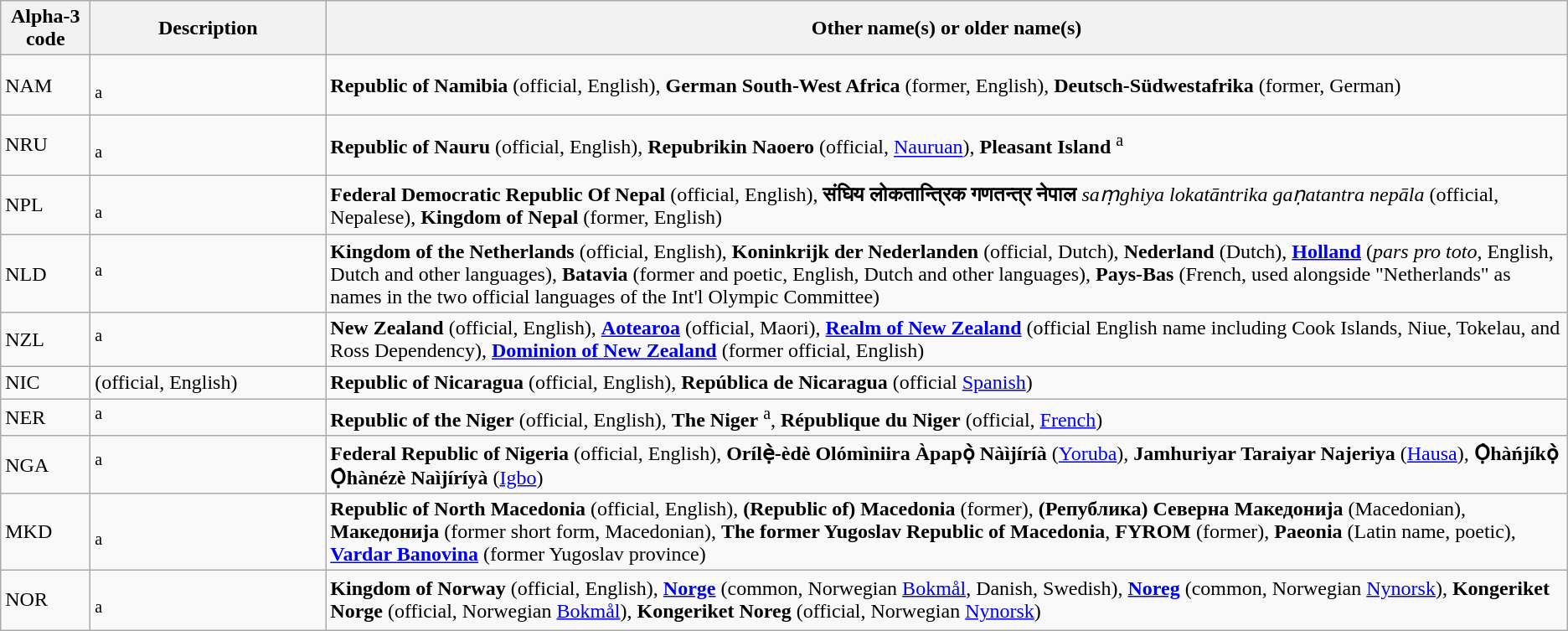<table class="wikitable">
<tr>
<th>Alpha-3 code</th>
<th width=180px>Description</th>
<th>Other name(s) or older name(s)</th>
</tr>
<tr>
<td>NAM</td>
<td> <br> <sup>a</sup></td>
<td><strong>Republic of Namibia</strong> (official, English), <strong>German South-West Africa</strong> (former, English), <strong>Deutsch-Südwestafrika</strong> (former, German)</td>
</tr>
<tr>
<td>NRU</td>
<td> <br> <sup>a</sup></td>
<td><strong>Republic of Nauru</strong> (official, English), <strong>Repubrikin Naoero</strong> (official, <a href='#'>Nauruan</a>), <strong>Pleasant Island</strong>  <sup>a</sup></td>
</tr>
<tr>
<td>NPL</td>
<td> <br> <sup>a</sup></td>
<td><strong>Federal Democratic Republic Of Nepal</strong> (official, English), <strong>संघिय लोकतान्त्रिक  गणतन्त्र नेपाल</strong> <em>saṃghiya lokatāntrika gaṇatantra nepāla</em> (official, Nepalese), <strong>Kingdom of Nepal</strong> (former, English)</td>
</tr>
<tr>
<td>NLD</td>
<td>  <sup>a</sup></td>
<td><strong>Kingdom of the Netherlands</strong> (official, English), <strong>Koninkrijk der Nederlanden</strong> (official, Dutch), <strong>Nederland</strong> (Dutch), <strong><a href='#'>Holland</a></strong> (<em>pars pro toto</em>, English, Dutch and other languages), <strong>Batavia</strong> (former and poetic, English, Dutch and other languages), <strong>Pays-Bas</strong> (French, used alongside "Netherlands" as names in the two official languages of the Int'l Olympic Committee)</td>
</tr>
<tr>
<td>NZL</td>
<td>  <sup>a</sup></td>
<td><strong>New Zealand</strong> (official, English), <strong><a href='#'>Aotearoa</a></strong> (official, Maori), <strong><a href='#'>Realm of New Zealand</a></strong> (official English name including Cook Islands, Niue, Tokelau, and Ross Dependency), <strong><a href='#'>Dominion of New Zealand</a></strong> (former official, English)</td>
</tr>
<tr>
<td>NIC</td>
<td> (official, English)</td>
<td><strong>Republic of Nicaragua</strong> (official, English), <strong>República de Nicaragua</strong> (official <a href='#'>Spanish</a>)</td>
</tr>
<tr>
<td>NER</td>
<td>  <sup>a</sup></td>
<td><strong>Republic of the Niger</strong> (official, English), <strong>The Niger</strong>  <sup>a</sup>, <strong>République du Niger</strong> (official, <a href='#'>French</a>)</td>
</tr>
<tr>
<td>NGA</td>
<td>  <sup>a</sup></td>
<td><strong>Federal Republic of Nigeria</strong> (official, English), <strong>Orílẹ̀-èdè Olómìniira Àpapọ̀ Nàìjíríà</strong> (<a href='#'>Yoruba</a>), <strong>Jamhuriyar Taraiyar Najeriya</strong> (<a href='#'>Hausa</a>), <strong>Ọ̀hàńjíkọ̀ Ọ̀hànézè Naìjíríyà</strong> (<a href='#'>Igbo</a>)</td>
</tr>
<tr>
<td>MKD</td>
<td> <br> <sup>a</sup></td>
<td><strong>Republic of North Macedonia</strong> (official, English), <strong>(Republic of) Macedonia</strong> (former), <strong>(Република) Северна Македонија</strong> (Macedonian), <strong>Македонија</strong> (former short form, Macedonian), <strong>The former Yugoslav Republic of Macedonia</strong>,  <strong>FYROM</strong> (former), <strong>Paeonia</strong> (Latin name, poetic), <strong><a href='#'>Vardar Banovina</a></strong> (former Yugoslav province)</td>
</tr>
<tr>
<td>NOR</td>
<td> <br> <sup>a</sup></td>
<td><strong>Kingdom of Norway</strong> (official, English), <strong><a href='#'>Norge</a></strong> (common, Norwegian <a href='#'>Bokmål</a>, Danish, Swedish), <strong><a href='#'>Noreg</a></strong> (common, Norwegian <a href='#'>Nynorsk</a>), <strong>Kongeriket Norge</strong> (official, Norwegian <a href='#'>Bokmål</a>), <strong>Kongeriket Noreg</strong> (official, Norwegian <a href='#'>Nynorsk</a>)</td>
</tr>
</table>
